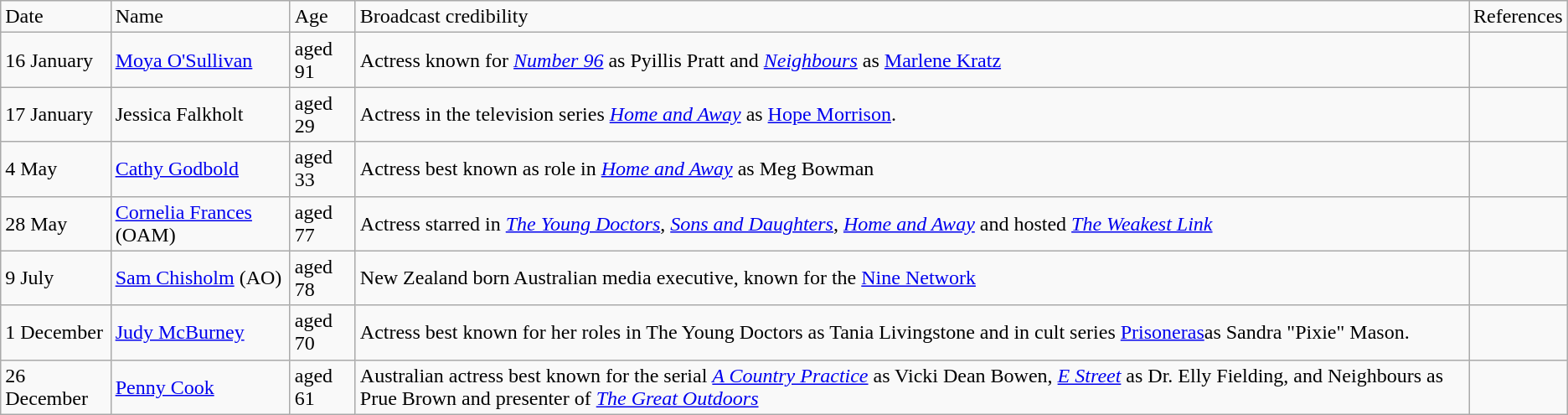<table class="wikitable">
<tr>
<td>Date</td>
<td>Name</td>
<td>Age</td>
<td>Broadcast credibility</td>
<td>References</td>
</tr>
<tr>
<td>16 January</td>
<td><a href='#'>Moya O'Sullivan</a></td>
<td>aged 91</td>
<td>Actress known for <em><a href='#'>Number 96</a></em> as Pyillis Pratt and <em><a href='#'>Neighbours</a></em> as <a href='#'>Marlene Kratz</a></td>
<td></td>
</tr>
<tr>
<td>17 January</td>
<td>Jessica Falkholt</td>
<td>aged 29</td>
<td>Actress in the television series <em><a href='#'>Home and Away</a></em> as <a href='#'>Hope Morrison</a>.</td>
<td></td>
</tr>
<tr>
<td>4 May</td>
<td><a href='#'>Cathy Godbold</a></td>
<td>aged 33</td>
<td>Actress best known as role in <em><a href='#'>Home and Away</a></em> as Meg Bowman</td>
<td></td>
</tr>
<tr>
<td>28 May</td>
<td><a href='#'>Cornelia Frances</a> (OAM)</td>
<td>aged 77</td>
<td>Actress starred in <em><a href='#'>The Young Doctors</a></em>, <em><a href='#'>Sons and Daughters</a></em>, <em><a href='#'>Home and Away</a></em> and hosted <em><a href='#'>The Weakest Link</a></em></td>
<td></td>
</tr>
<tr>
<td>9 July</td>
<td><a href='#'>Sam Chisholm</a> (AO)</td>
<td>aged 78</td>
<td>New Zealand born Australian media executive, known for the <a href='#'>Nine Network</a></td>
<td></td>
</tr>
<tr>
<td>1 December</td>
<td><a href='#'>Judy McBurney</a></td>
<td>aged 70</td>
<td>Actress best known for her roles in The Young Doctors as Tania Livingstone and in cult series <a href='#'>Prisoneras</a>as Sandra "Pixie" Mason.</td>
<td></td>
</tr>
<tr>
<td>26 December</td>
<td><a href='#'>Penny Cook</a></td>
<td>aged 61</td>
<td>Australian actress best known for the serial <em><a href='#'>A Country Practice</a></em> as Vicki Dean Bowen, <em><a href='#'>E Street</a></em> as Dr. Elly Fielding, and Neighbours as Prue Brown and presenter of <em><a href='#'>The Great Outdoors</a></em></td>
<td></td>
</tr>
</table>
